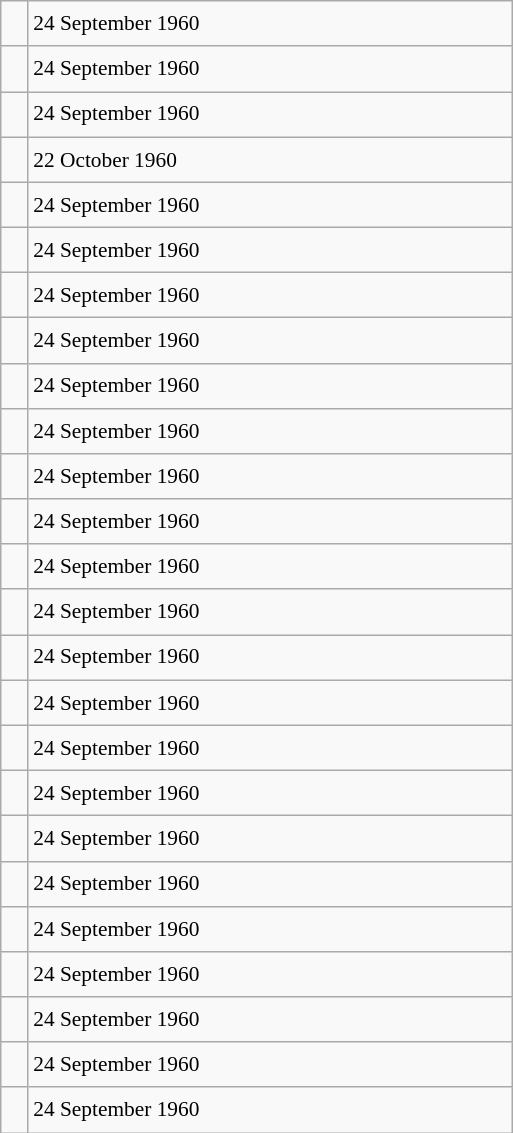<table class="wikitable" style="font-size: 89%; float: left; width: 24em; margin-right: 1em; line-height: 1.65em">
<tr>
<td></td>
<td>24 September 1960</td>
</tr>
<tr>
<td></td>
<td>24 September 1960</td>
</tr>
<tr>
<td></td>
<td>24 September 1960</td>
</tr>
<tr>
<td></td>
<td>22 October 1960</td>
</tr>
<tr>
<td></td>
<td>24 September 1960</td>
</tr>
<tr>
<td></td>
<td>24 September 1960</td>
</tr>
<tr>
<td></td>
<td>24 September 1960</td>
</tr>
<tr>
<td></td>
<td>24 September 1960</td>
</tr>
<tr>
<td></td>
<td>24 September 1960</td>
</tr>
<tr>
<td></td>
<td>24 September 1960</td>
</tr>
<tr>
<td></td>
<td>24 September 1960</td>
</tr>
<tr>
<td></td>
<td>24 September 1960</td>
</tr>
<tr>
<td></td>
<td>24 September 1960</td>
</tr>
<tr>
<td></td>
<td>24 September 1960</td>
</tr>
<tr>
<td></td>
<td>24 September 1960</td>
</tr>
<tr>
<td></td>
<td>24 September 1960</td>
</tr>
<tr>
<td></td>
<td>24 September 1960</td>
</tr>
<tr>
<td></td>
<td>24 September 1960</td>
</tr>
<tr>
<td></td>
<td>24 September 1960</td>
</tr>
<tr>
<td></td>
<td>24 September 1960</td>
</tr>
<tr>
<td></td>
<td>24 September 1960</td>
</tr>
<tr>
<td></td>
<td>24 September 1960</td>
</tr>
<tr>
<td></td>
<td>24 September 1960</td>
</tr>
<tr>
<td></td>
<td>24 September 1960</td>
</tr>
<tr>
<td></td>
<td>24 September 1960</td>
</tr>
</table>
